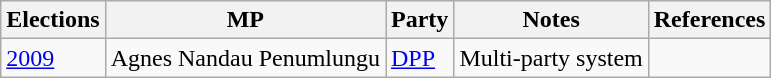<table class="wikitable">
<tr>
<th>Elections</th>
<th>MP</th>
<th>Party</th>
<th>Notes</th>
<th>References</th>
</tr>
<tr>
<td><a href='#'>2009</a></td>
<td>Agnes Nandau Penumlungu</td>
<td><a href='#'>DPP</a></td>
<td>Multi-party system</td>
<td></td>
</tr>
</table>
